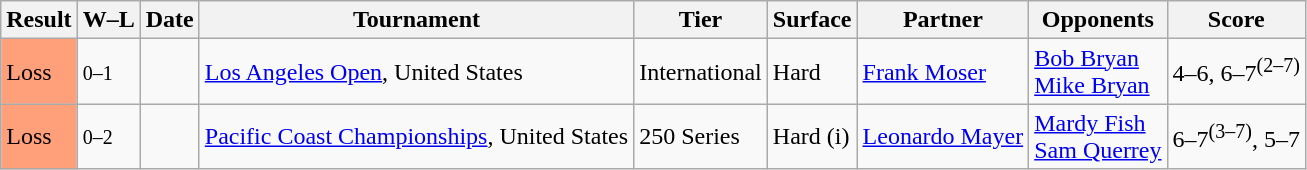<table class="sortable wikitable">
<tr>
<th>Result</th>
<th class="unsortable">W–L</th>
<th>Date</th>
<th>Tournament</th>
<th>Tier</th>
<th>Surface</th>
<th>Partner</th>
<th>Opponents</th>
<th class="unsortable">Score</th>
</tr>
<tr>
<td bgcolor=FFA07A>Loss</td>
<td><small>0–1</small></td>
<td><a href='#'></a></td>
<td><a href='#'>Los Angeles Open</a>, United States</td>
<td>International</td>
<td>Hard</td>
<td> <a href='#'>Frank Moser</a></td>
<td> <a href='#'>Bob Bryan</a><br> <a href='#'>Mike Bryan</a></td>
<td>4–6, 6–7<sup>(2–7)</sup></td>
</tr>
<tr>
<td bgcolor=FFA07A>Loss</td>
<td><small>0–2</small></td>
<td><a href='#'></a></td>
<td><a href='#'>Pacific Coast Championships</a>, United States</td>
<td>250 Series</td>
<td>Hard (i)</td>
<td> <a href='#'>Leonardo Mayer</a></td>
<td> <a href='#'>Mardy Fish</a><br> <a href='#'>Sam Querrey</a></td>
<td>6–7<sup>(3–7)</sup>, 5–7</td>
</tr>
</table>
